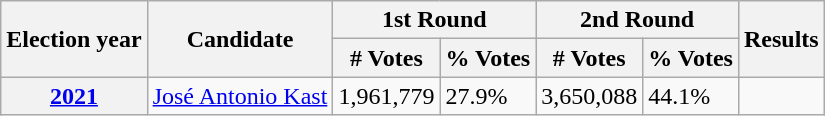<table class="wikitable">
<tr>
<th rowspan=2>Election year</th>
<th rowspan=2>Candidate</th>
<th colspan=2>1st Round</th>
<th colspan=2>2nd Round</th>
<th rowspan=2>Results</th>
</tr>
<tr>
<th># Votes</th>
<th>% Votes</th>
<th># Votes</th>
<th>% Votes</th>
</tr>
<tr>
<th><a href='#'>2021</a></th>
<td><a href='#'>José Antonio Kast</a></td>
<td>1,961,779</td>
<td>27.9%</td>
<td>3,650,088</td>
<td>44.1%</td>
<td></td>
</tr>
</table>
